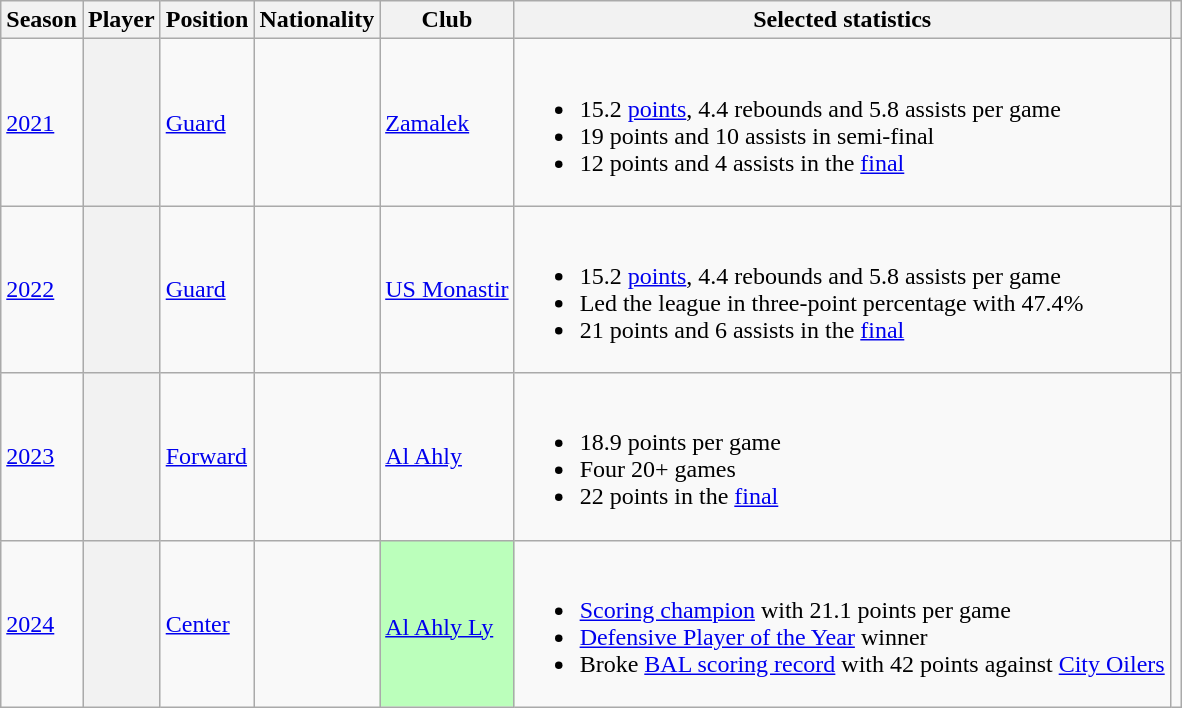<table class="wikitable plainrowheaders sortable">
<tr>
<th scope="col">Season</th>
<th scope="col">Player</th>
<th scope="col">Position</th>
<th scope="col">Nationality</th>
<th scope="col">Club</th>
<th class=unsortable>Selected statistics</th>
<th scope="col" class=unsortable></th>
</tr>
<tr>
<td><a href='#'>2021</a></td>
<th scope="row"></th>
<td><a href='#'>Guard</a></td>
<td></td>
<td> <a href='#'>Zamalek</a></td>
<td><br><ul><li>15.2 <a href='#'>points</a>, 4.4 rebounds and 5.8 assists per game</li><li>19 points and 10 assists in semi-final</li><li>12 points and 4 assists in the <a href='#'>final</a></li></ul></td>
<td align="center"></td>
</tr>
<tr>
<td><a href='#'>2022</a></td>
<th scope="row"></th>
<td><a href='#'>Guard</a></td>
<td></td>
<td> <a href='#'>US Monastir</a></td>
<td><br><ul><li>15.2 <a href='#'>points</a>, 4.4 rebounds and 5.8 assists per game</li><li>Led the league in three-point percentage with 47.4%</li><li>21 points and 6 assists in the <a href='#'>final</a></li></ul></td>
<td align="center"></td>
</tr>
<tr>
<td><a href='#'>2023</a></td>
<th scope="row"></th>
<td><a href='#'>Forward</a></td>
<td></td>
<td> <a href='#'>Al Ahly</a></td>
<td><br><ul><li>18.9 points per game</li><li>Four 20+ games</li><li>22 points in the <a href='#'>final</a></li></ul></td>
<td align="center"></td>
</tr>
<tr>
<td><a href='#'>2024</a></td>
<th scope="row"></th>
<td><a href='#'>Center</a></td>
<td></td>
<td style="background:#bbffbb"> <a href='#'>Al Ahly Ly</a><sup></sup></td>
<td><br><ul><li><a href='#'>Scoring champion</a> with 21.1 points per game</li><li><a href='#'>Defensive Player of the Year</a> winner</li><li>Broke <a href='#'>BAL scoring record</a> with 42 points against <a href='#'>City Oilers</a></li></ul></td>
<td align="center"></td>
</tr>
</table>
